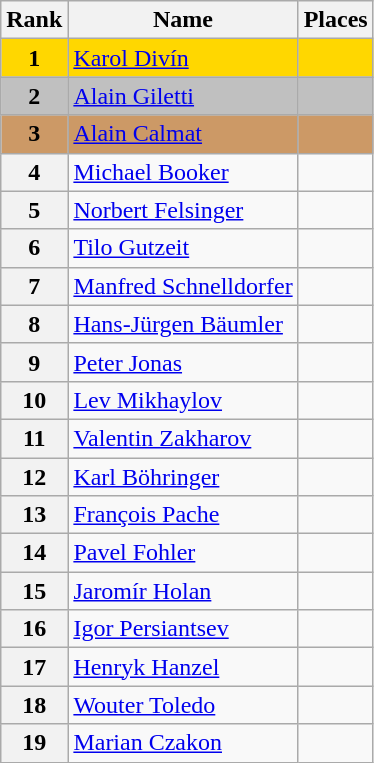<table class="wikitable">
<tr>
<th>Rank</th>
<th>Name</th>
<th>Places</th>
</tr>
<tr bgcolor="gold">
<td align="center"><strong>1</strong></td>
<td> <a href='#'>Karol Divín</a></td>
<td></td>
</tr>
<tr bgcolor="silver">
<td align="center"><strong>2</strong></td>
<td> <a href='#'>Alain Giletti</a></td>
<td></td>
</tr>
<tr bgcolor="cc9966">
<td align="center"><strong>3</strong></td>
<td> <a href='#'>Alain Calmat</a></td>
<td></td>
</tr>
<tr>
<th>4</th>
<td> <a href='#'>Michael Booker</a></td>
<td></td>
</tr>
<tr>
<th>5</th>
<td> <a href='#'>Norbert Felsinger</a></td>
<td></td>
</tr>
<tr>
<th>6</th>
<td> <a href='#'>Tilo Gutzeit</a></td>
<td></td>
</tr>
<tr>
<th>7</th>
<td> <a href='#'>Manfred Schnelldorfer</a></td>
<td></td>
</tr>
<tr>
<th>8</th>
<td> <a href='#'>Hans-Jürgen Bäumler</a></td>
<td></td>
</tr>
<tr>
<th>9</th>
<td> <a href='#'>Peter Jonas</a></td>
<td></td>
</tr>
<tr>
<th>10</th>
<td> <a href='#'>Lev Mikhaylov</a></td>
<td></td>
</tr>
<tr>
<th>11</th>
<td> <a href='#'>Valentin Zakharov</a></td>
<td></td>
</tr>
<tr>
<th>12</th>
<td> <a href='#'>Karl Böhringer</a></td>
<td></td>
</tr>
<tr>
<th>13</th>
<td> <a href='#'>François Pache</a></td>
<td></td>
</tr>
<tr>
<th>14</th>
<td> <a href='#'>Pavel Fohler</a></td>
<td></td>
</tr>
<tr>
<th>15</th>
<td> <a href='#'>Jaromír Holan</a></td>
<td></td>
</tr>
<tr>
<th>16</th>
<td> <a href='#'>Igor Persiantsev</a></td>
<td></td>
</tr>
<tr>
<th>17</th>
<td> <a href='#'>Henryk Hanzel</a></td>
<td></td>
</tr>
<tr>
<th>18</th>
<td> <a href='#'>Wouter Toledo</a></td>
<td></td>
</tr>
<tr>
<th>19</th>
<td> <a href='#'>Marian Czakon</a></td>
<td></td>
</tr>
</table>
